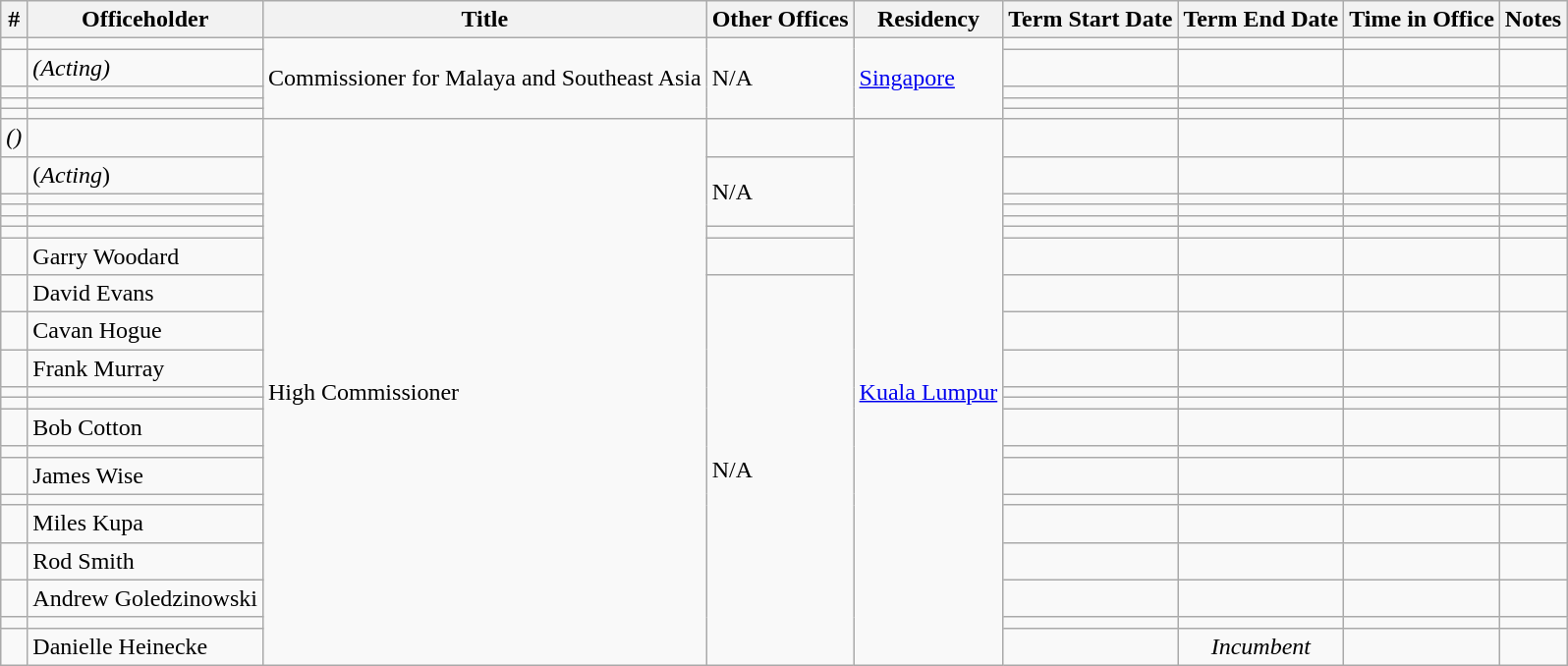<table class='wikitable sortable'>
<tr>
<th>#</th>
<th>Officeholder</th>
<th>Title</th>
<th>Other Offices</th>
<th>Residency</th>
<th>Term Start Date</th>
<th>Term End Date</th>
<th>Time in Office</th>
<th>Notes</th>
</tr>
<tr>
<td align=center></td>
<td></td>
<td rowspan=5>Commissioner for Malaya and Southeast Asia</td>
<td rowspan=5>N/A</td>
<td rowspan=5><a href='#'>Singapore</a></td>
<td align=center></td>
<td align=center></td>
<td align=center></td>
<td></td>
</tr>
<tr>
<td align=center></td>
<td> <em>(Acting)</em></td>
<td align=center></td>
<td align=center></td>
<td align=center></td>
<td></td>
</tr>
<tr>
<td align=center></td>
<td></td>
<td align=center></td>
<td align=center></td>
<td align=center></td>
<td></td>
</tr>
<tr>
<td align=center></td>
<td></td>
<td align=center></td>
<td align=center></td>
<td align=center></td>
<td></td>
</tr>
<tr>
<td align=center></td>
<td></td>
<td align=center></td>
<td align=center></td>
<td align=center></td>
<td></td>
</tr>
<tr>
<td align=center><em>()</em></td>
<td></td>
<td rowspan="21">High Commissioner</td>
<td></td>
<td rowspan="21"><a href='#'>Kuala Lumpur</a></td>
<td align=center></td>
<td align=center></td>
<td align=center></td>
<td></td>
</tr>
<tr>
<td align=center></td>
<td> (<em>Acting</em>)</td>
<td rowspan=4>N/A</td>
<td align=center></td>
<td align=center></td>
<td align=center></td>
<td></td>
</tr>
<tr>
<td align=center></td>
<td></td>
<td align=center></td>
<td align=center></td>
<td align=center></td>
<td></td>
</tr>
<tr>
<td align=center></td>
<td></td>
<td align=center></td>
<td align=center></td>
<td align=center></td>
<td></td>
</tr>
<tr>
<td align=center></td>
<td></td>
<td align=center></td>
<td align=center></td>
<td align=center></td>
<td></td>
</tr>
<tr>
<td align=center></td>
<td></td>
<td></td>
<td align=center></td>
<td align=center></td>
<td align=center></td>
<td></td>
</tr>
<tr>
<td align=center></td>
<td>Garry Woodard</td>
<td></td>
<td align=center></td>
<td align=center></td>
<td align=center></td>
<td></td>
</tr>
<tr>
<td align=center></td>
<td>David Evans</td>
<td rowspan="14">N/A</td>
<td align=center></td>
<td align=center></td>
<td align=center></td>
<td></td>
</tr>
<tr>
<td align=center></td>
<td>Cavan Hogue</td>
<td align=center></td>
<td align=center></td>
<td align=center></td>
<td></td>
</tr>
<tr>
<td align=center></td>
<td>Frank Murray</td>
<td align=center></td>
<td align=center></td>
<td align=center></td>
<td></td>
</tr>
<tr>
<td align=center></td>
<td></td>
<td align=center></td>
<td align=center></td>
<td align=center></td>
<td></td>
</tr>
<tr>
<td align=center></td>
<td></td>
<td align=center></td>
<td align=center></td>
<td align=center></td>
<td></td>
</tr>
<tr>
<td align=center></td>
<td>Bob Cotton</td>
<td align=center></td>
<td align=center></td>
<td align=center></td>
<td></td>
</tr>
<tr>
<td align=center></td>
<td></td>
<td align=center></td>
<td align=center></td>
<td align=center></td>
<td></td>
</tr>
<tr>
<td align=center></td>
<td>James Wise</td>
<td align=center></td>
<td align=center></td>
<td align=center></td>
<td></td>
</tr>
<tr>
<td align=center></td>
<td></td>
<td align=center></td>
<td align=center></td>
<td align=center></td>
<td></td>
</tr>
<tr>
<td align=center></td>
<td>Miles Kupa</td>
<td align=center></td>
<td align=center></td>
<td align=center></td>
<td></td>
</tr>
<tr>
<td align=center></td>
<td>Rod Smith</td>
<td align=center></td>
<td align=center></td>
<td align=center></td>
<td></td>
</tr>
<tr>
<td align=center></td>
<td>Andrew Goledzinowski</td>
<td align=center></td>
<td align=center></td>
<td align=center></td>
<td></td>
</tr>
<tr>
<td align=center></td>
<td></td>
<td align=center></td>
<td align=center></td>
<td align=center></td>
<td></td>
</tr>
<tr>
<td align=center></td>
<td>Danielle Heinecke</td>
<td align=center></td>
<td align=center><em>Incumbent</em></td>
<td align=center></td>
<td></td>
</tr>
</table>
